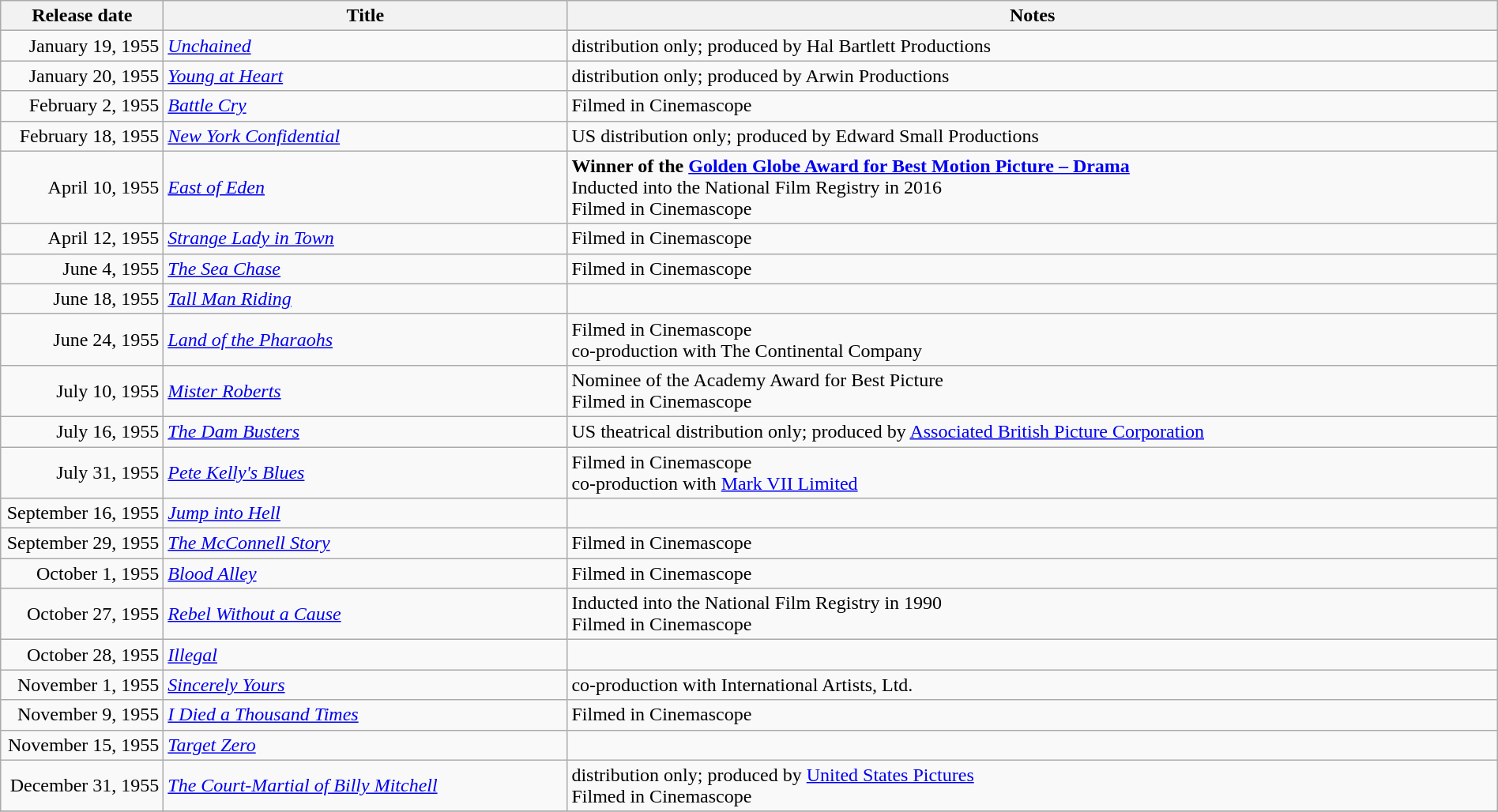<table class="wikitable sortable" style="width:100%;">
<tr>
<th scope="col" style="width:130px;">Release date</th>
<th>Title</th>
<th>Notes</th>
</tr>
<tr>
<td style="text-align:right;">January 19, 1955</td>
<td><em><a href='#'>Unchained</a></em></td>
<td>distribution only; produced by Hal Bartlett Productions</td>
</tr>
<tr>
<td style="text-align:right;">January 20, 1955</td>
<td><em><a href='#'>Young at Heart</a></em></td>
<td>distribution only; produced by Arwin Productions</td>
</tr>
<tr>
<td style="text-align:right;">February 2, 1955</td>
<td><em><a href='#'>Battle Cry</a></em></td>
<td>Filmed in Cinemascope</td>
</tr>
<tr>
<td style="text-align:right;">February 18, 1955</td>
<td><em><a href='#'>New York Confidential</a></em></td>
<td>US distribution only; produced by Edward Small Productions</td>
</tr>
<tr>
<td style="text-align:right;">April 10, 1955</td>
<td><em><a href='#'>East of Eden</a></em></td>
<td><strong>Winner of the <a href='#'>Golden Globe Award for Best Motion Picture – Drama</a></strong> <br>Inducted into the National Film Registry in 2016<br>Filmed in Cinemascope</td>
</tr>
<tr>
<td style="text-align:right;">April 12, 1955</td>
<td><em><a href='#'>Strange Lady in Town</a></em></td>
<td>Filmed in Cinemascope</td>
</tr>
<tr>
<td style="text-align:right;">June 4, 1955</td>
<td><em><a href='#'>The Sea Chase</a></em></td>
<td>Filmed in Cinemascope</td>
</tr>
<tr>
<td style="text-align:right;">June 18, 1955</td>
<td><em><a href='#'>Tall Man Riding</a></em></td>
<td></td>
</tr>
<tr>
<td style="text-align:right;">June 24, 1955</td>
<td><em><a href='#'>Land of the Pharaohs</a></em></td>
<td>Filmed in Cinemascope<br>co-production with The Continental Company</td>
</tr>
<tr>
<td style="text-align:right;">July 10, 1955</td>
<td><em><a href='#'>Mister Roberts</a></em></td>
<td>Nominee of the Academy Award for Best Picture <br>Filmed in Cinemascope</td>
</tr>
<tr>
<td style="text-align:right;">July 16, 1955</td>
<td><em><a href='#'>The Dam Busters</a></em></td>
<td>US theatrical distribution only; produced by <a href='#'>Associated British Picture Corporation</a></td>
</tr>
<tr>
<td style="text-align:right;">July 31, 1955</td>
<td><em><a href='#'>Pete Kelly's Blues</a></em></td>
<td>Filmed in Cinemascope<br>co-production with <a href='#'>Mark VII Limited</a></td>
</tr>
<tr>
<td style="text-align:right;">September 16, 1955</td>
<td><em><a href='#'>Jump into Hell</a></em></td>
<td></td>
</tr>
<tr>
<td style="text-align:right;">September 29, 1955</td>
<td><em><a href='#'>The McConnell Story</a></em></td>
<td>Filmed in Cinemascope</td>
</tr>
<tr>
<td style="text-align:right;">October 1, 1955</td>
<td><em><a href='#'>Blood Alley</a></em></td>
<td>Filmed in Cinemascope</td>
</tr>
<tr>
<td style="text-align:right;">October 27, 1955</td>
<td><em><a href='#'>Rebel Without a Cause</a></em></td>
<td>Inducted into the National Film Registry in 1990<br>Filmed in Cinemascope</td>
</tr>
<tr>
<td style="text-align:right;">October 28, 1955</td>
<td><em><a href='#'>Illegal</a></em></td>
<td></td>
</tr>
<tr>
<td style="text-align:right;">November 1, 1955</td>
<td><em><a href='#'>Sincerely Yours</a></em></td>
<td>co-production with International Artists, Ltd.</td>
</tr>
<tr>
<td style="text-align:right;">November 9, 1955</td>
<td><em><a href='#'>I Died a Thousand Times</a></em></td>
<td>Filmed in Cinemascope</td>
</tr>
<tr>
<td style="text-align:right;">November 15, 1955</td>
<td><em><a href='#'>Target Zero</a></em></td>
<td></td>
</tr>
<tr>
<td style="text-align:right;">December 31, 1955</td>
<td><em><a href='#'>The Court-Martial of Billy Mitchell</a></em></td>
<td>distribution only; produced by <a href='#'>United States Pictures</a><br>Filmed in Cinemascope</td>
</tr>
<tr>
</tr>
</table>
